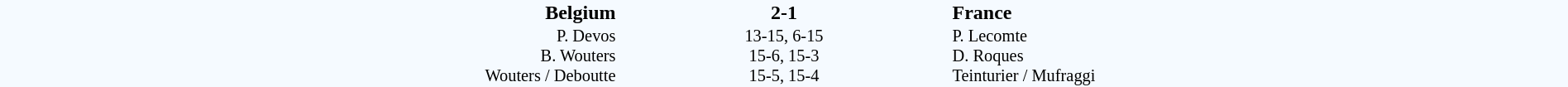<table style="width: 100%; background:#F5FAFF;" cellspacing="0">
<tr>
<td width=24% align=right><strong>Belgium</strong></td>
<td align=center width=13%><strong>2-1</strong></td>
<td width=24%><strong>France</strong></td>
</tr>
<tr style=font-size:85%>
<td align=right valign=top>P. Devos<br>B. Wouters<br>Wouters / Deboutte</td>
<td align=center>13-15, 6-15<br>15-6, 15-3<br>15-5, 15-4</td>
<td valign=top>P. Lecomte<br>D. Roques<br>Teinturier / Mufraggi</td>
</tr>
</table>
